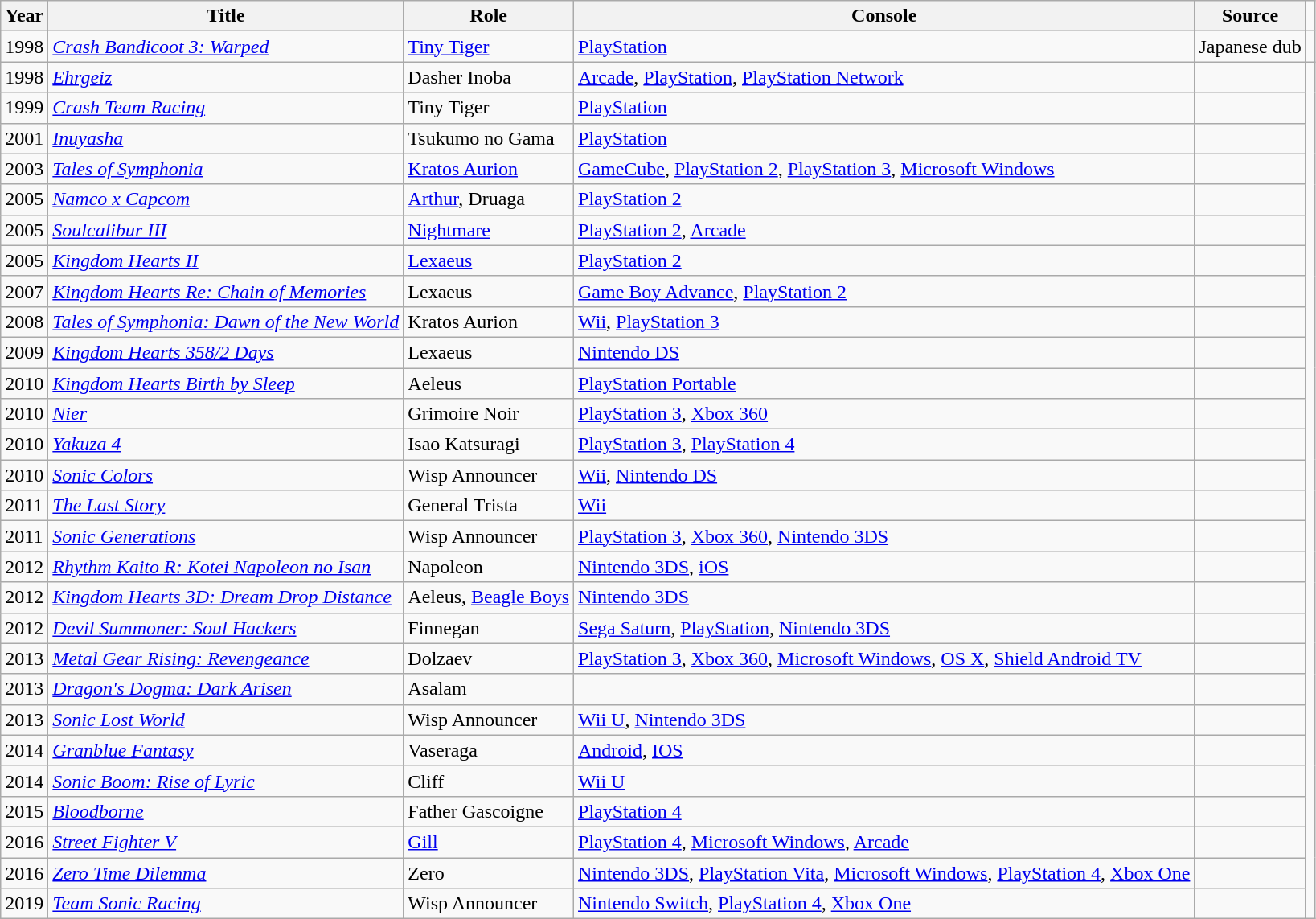<table class="wikitable sortable">
<tr>
<th>Year</th>
<th>Title</th>
<th>Role</th>
<th>Console</th>
<th>Source</th>
</tr>
<tr>
<td>1998</td>
<td><em><a href='#'>Crash Bandicoot 3: Warped</a></em></td>
<td><a href='#'>Tiny Tiger</a></td>
<td><a href='#'>PlayStation</a></td>
<td>Japanese dub</td>
<td></td>
</tr>
<tr>
<td>1998</td>
<td><em><a href='#'>Ehrgeiz</a></em></td>
<td>Dasher Inoba</td>
<td><a href='#'>Arcade</a>, <a href='#'>PlayStation</a>, <a href='#'>PlayStation Network</a></td>
<td></td>
</tr>
<tr>
<td>1999</td>
<td><em><a href='#'>Crash Team Racing</a></em></td>
<td>Tiny Tiger</td>
<td><a href='#'>PlayStation</a></td>
<td></td>
</tr>
<tr>
<td>2001</td>
<td><em><a href='#'>Inuyasha</a></em></td>
<td>Tsukumo no Gama</td>
<td><a href='#'>PlayStation</a></td>
<td></td>
</tr>
<tr>
<td>2003</td>
<td><em><a href='#'>Tales of Symphonia</a></em></td>
<td><a href='#'>Kratos Aurion</a></td>
<td><a href='#'>GameCube</a>, <a href='#'>PlayStation 2</a>, <a href='#'>PlayStation 3</a>, <a href='#'>Microsoft Windows</a></td>
<td></td>
</tr>
<tr>
<td>2005</td>
<td><em><a href='#'>Namco x Capcom</a></em></td>
<td><a href='#'>Arthur</a>, Druaga</td>
<td><a href='#'>PlayStation 2</a></td>
<td></td>
</tr>
<tr>
<td>2005</td>
<td><em><a href='#'>Soulcalibur III</a></em></td>
<td><a href='#'>Nightmare</a></td>
<td><a href='#'>PlayStation 2</a>, <a href='#'>Arcade</a></td>
<td></td>
</tr>
<tr>
<td>2005</td>
<td><em><a href='#'>Kingdom Hearts II</a></em></td>
<td><a href='#'>Lexaeus</a></td>
<td><a href='#'>PlayStation 2</a></td>
<td></td>
</tr>
<tr>
<td>2007</td>
<td><em><a href='#'>Kingdom Hearts Re: Chain of Memories</a></em></td>
<td>Lexaeus</td>
<td><a href='#'>Game Boy Advance</a>, <a href='#'>PlayStation 2</a></td>
<td></td>
</tr>
<tr>
<td>2008</td>
<td><em><a href='#'>Tales of Symphonia: Dawn of the New World</a></em></td>
<td>Kratos Aurion</td>
<td><a href='#'>Wii</a>, <a href='#'>PlayStation 3</a></td>
<td></td>
</tr>
<tr>
<td>2009</td>
<td><em><a href='#'>Kingdom Hearts 358/2 Days</a></em></td>
<td>Lexaeus</td>
<td><a href='#'>Nintendo DS</a></td>
<td></td>
</tr>
<tr>
<td>2010</td>
<td><em><a href='#'>Kingdom Hearts Birth by Sleep</a></em></td>
<td>Aeleus</td>
<td><a href='#'>PlayStation Portable</a></td>
<td></td>
</tr>
<tr>
<td>2010</td>
<td><em><a href='#'>Nier</a></em></td>
<td>Grimoire Noir</td>
<td><a href='#'>PlayStation 3</a>, <a href='#'>Xbox 360</a></td>
<td></td>
</tr>
<tr>
<td>2010</td>
<td><em><a href='#'>Yakuza 4</a></em></td>
<td>Isao Katsuragi</td>
<td><a href='#'>PlayStation 3</a>, <a href='#'>PlayStation 4</a></td>
<td></td>
</tr>
<tr>
<td>2010</td>
<td><em><a href='#'>Sonic Colors</a></em></td>
<td>Wisp Announcer</td>
<td><a href='#'>Wii</a>, <a href='#'>Nintendo DS</a></td>
<td></td>
</tr>
<tr>
<td>2011</td>
<td><em><a href='#'>The Last Story</a></em></td>
<td>General Trista</td>
<td><a href='#'>Wii</a></td>
<td></td>
</tr>
<tr>
<td>2011</td>
<td><em><a href='#'>Sonic Generations</a></em></td>
<td>Wisp Announcer</td>
<td><a href='#'>PlayStation 3</a>, <a href='#'>Xbox 360</a>, <a href='#'>Nintendo 3DS</a></td>
<td></td>
</tr>
<tr>
<td>2012</td>
<td><em><a href='#'>Rhythm Kaito R: Kotei Napoleon no Isan</a></em></td>
<td>Napoleon</td>
<td><a href='#'>Nintendo 3DS</a>, <a href='#'>iOS</a></td>
<td></td>
</tr>
<tr>
<td>2012</td>
<td><em><a href='#'>Kingdom Hearts 3D: Dream Drop Distance</a></em></td>
<td>Aeleus, <a href='#'>Beagle Boys</a></td>
<td><a href='#'>Nintendo 3DS</a></td>
<td></td>
</tr>
<tr>
<td>2012</td>
<td><em><a href='#'>Devil Summoner: Soul Hackers</a></em></td>
<td>Finnegan</td>
<td><a href='#'>Sega Saturn</a>, <a href='#'>PlayStation</a>, <a href='#'>Nintendo 3DS</a></td>
<td></td>
</tr>
<tr>
<td>2013</td>
<td><em><a href='#'>Metal Gear Rising: Revengeance</a></em></td>
<td>Dolzaev</td>
<td><a href='#'>PlayStation 3</a>, <a href='#'>Xbox 360</a>, <a href='#'>Microsoft Windows</a>, <a href='#'>OS X</a>, <a href='#'>Shield Android TV</a></td>
<td></td>
</tr>
<tr>
<td>2013</td>
<td><em><a href='#'>Dragon's Dogma: Dark Arisen</a></em></td>
<td>Asalam</td>
<td></td>
<td></td>
</tr>
<tr>
<td>2013</td>
<td><em><a href='#'>Sonic Lost World</a></em></td>
<td>Wisp Announcer</td>
<td><a href='#'>Wii U</a>, <a href='#'>Nintendo 3DS</a></td>
<td></td>
</tr>
<tr>
<td>2014</td>
<td><em><a href='#'>Granblue Fantasy</a></em></td>
<td>Vaseraga</td>
<td><a href='#'>Android</a>, <a href='#'>IOS</a></td>
<td></td>
</tr>
<tr>
<td>2014</td>
<td><em><a href='#'>Sonic Boom: Rise of Lyric</a></em></td>
<td>Cliff</td>
<td><a href='#'>Wii U</a></td>
<td></td>
</tr>
<tr>
<td>2015</td>
<td><em><a href='#'>Bloodborne</a></em></td>
<td>Father Gascoigne</td>
<td><a href='#'>PlayStation 4</a></td>
<td></td>
</tr>
<tr>
<td>2016</td>
<td><em><a href='#'>Street Fighter V</a></em></td>
<td><a href='#'>Gill</a></td>
<td><a href='#'>PlayStation 4</a>, <a href='#'>Microsoft Windows</a>, <a href='#'>Arcade</a></td>
<td></td>
</tr>
<tr>
<td>2016</td>
<td><em><a href='#'>Zero Time Dilemma</a></em></td>
<td>Zero</td>
<td><a href='#'>Nintendo 3DS</a>, <a href='#'>PlayStation Vita</a>, <a href='#'>Microsoft Windows</a>, <a href='#'>PlayStation 4</a>, <a href='#'>Xbox One</a></td>
<td></td>
</tr>
<tr>
<td>2019</td>
<td><em><a href='#'>Team Sonic Racing</a></em></td>
<td>Wisp Announcer</td>
<td><a href='#'>Nintendo Switch</a>, <a href='#'>PlayStation 4</a>, <a href='#'>Xbox One</a></td>
<td></td>
</tr>
</table>
